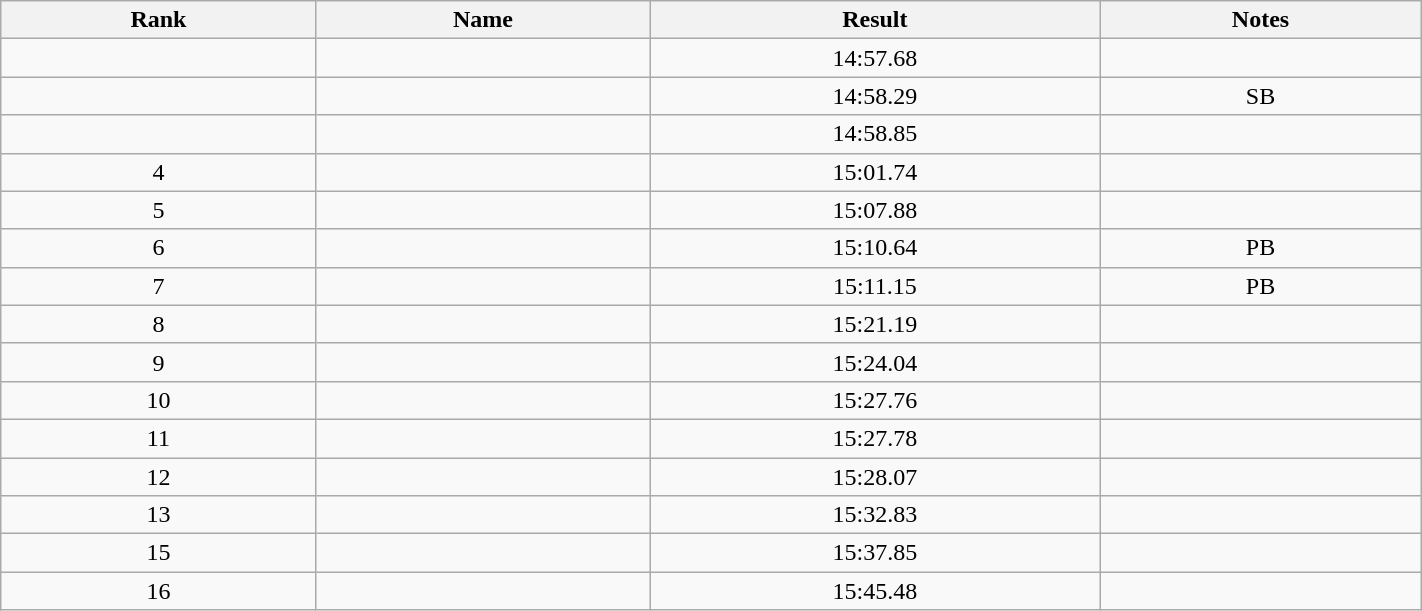<table class="wikitable sortable" width=75%>
<tr>
<th>Rank</th>
<th>Name</th>
<th>Result</th>
<th>Notes</th>
</tr>
<tr>
<td align="center"></td>
<td></td>
<td align="center">14:57.68</td>
<td align="center"></td>
</tr>
<tr>
<td align="center"></td>
<td></td>
<td align="center">14:58.29</td>
<td align="center">SB</td>
</tr>
<tr>
<td align="center"></td>
<td></td>
<td align="center">14:58.85</td>
<td align="center"></td>
</tr>
<tr>
<td align="center">4</td>
<td></td>
<td align="center">15:01.74</td>
<td align="center"></td>
</tr>
<tr>
<td align="center">5</td>
<td></td>
<td align="center">15:07.88</td>
<td align="center"></td>
</tr>
<tr>
<td align="center">6</td>
<td></td>
<td align="center">15:10.64</td>
<td align="center">PB</td>
</tr>
<tr>
<td align="center">7</td>
<td></td>
<td align="center">15:11.15</td>
<td align="center">PB</td>
</tr>
<tr>
<td align="center">8</td>
<td></td>
<td align="center">15:21.19</td>
<td align="center"></td>
</tr>
<tr>
<td align="center">9</td>
<td></td>
<td align="center">15:24.04</td>
<td align="center"></td>
</tr>
<tr>
<td align="center">10</td>
<td></td>
<td align="center">15:27.76</td>
<td align="center"></td>
</tr>
<tr>
<td align="center">11</td>
<td></td>
<td align="center">15:27.78</td>
<td align="center"></td>
</tr>
<tr>
<td align="center">12</td>
<td></td>
<td align="center">15:28.07</td>
<td align="center"></td>
</tr>
<tr>
<td align="center">13</td>
<td></td>
<td align="center">15:32.83</td>
<td align="center"></td>
</tr>
<tr>
<td align="center">15</td>
<td></td>
<td align="center">15:37.85</td>
<td align="center"></td>
</tr>
<tr>
<td align="center">16</td>
<td></td>
<td align="center">15:45.48</td>
<td align="center"></td>
</tr>
</table>
